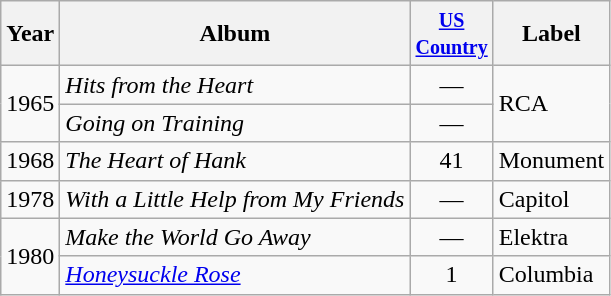<table class="wikitable">
<tr>
<th>Year</th>
<th>Album</th>
<th style="width:45px;"><small><a href='#'>US Country</a></small></th>
<th>Label</th>
</tr>
<tr>
<td rowspan="2">1965</td>
<td><em>Hits from the Heart</em></td>
<td style="text-align:center;">—</td>
<td rowspan="2">RCA</td>
</tr>
<tr>
<td><em>Going on Training</em></td>
<td style="text-align:center;">—</td>
</tr>
<tr>
<td>1968</td>
<td><em>The Heart of Hank</em></td>
<td style="text-align:center;">41</td>
<td>Monument</td>
</tr>
<tr>
<td>1978</td>
<td><em>With a Little Help from My Friends</em></td>
<td style="text-align:center;">—</td>
<td>Capitol</td>
</tr>
<tr>
<td rowspan="2">1980</td>
<td><em>Make the World Go Away</em></td>
<td style="text-align:center;">—</td>
<td>Elektra</td>
</tr>
<tr>
<td><em><a href='#'>Honeysuckle Rose</a></em><br></td>
<td style="text-align:center;">1</td>
<td>Columbia</td>
</tr>
</table>
